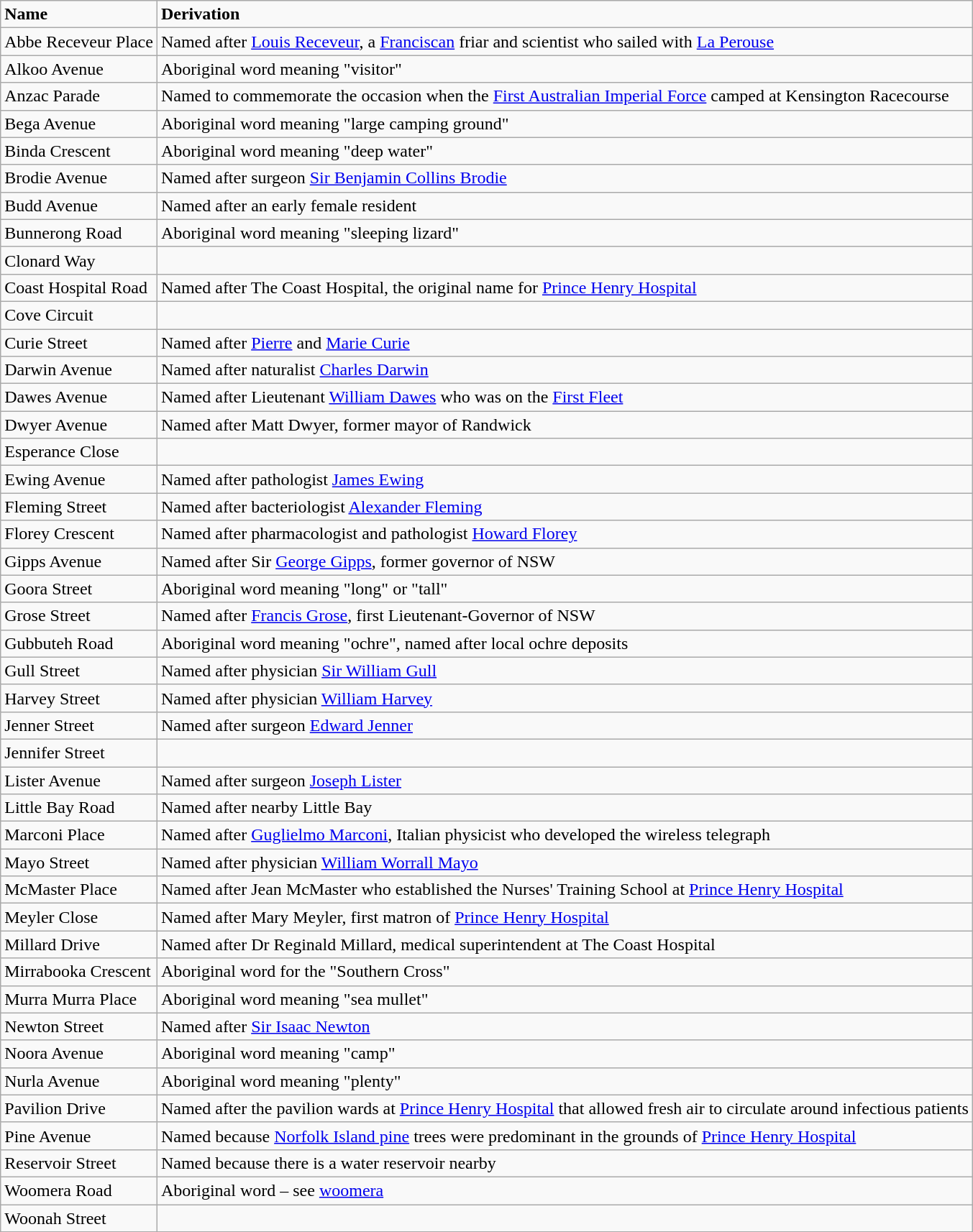<table class="wikitable">
<tr>
<td><strong>Name</strong></td>
<td><strong>Derivation</strong></td>
</tr>
<tr>
<td>Abbe Receveur Place</td>
<td>Named after <a href='#'>Louis Receveur</a>, a <a href='#'>Franciscan</a> friar and scientist who sailed with <a href='#'>La Perouse</a></td>
</tr>
<tr>
<td>Alkoo Avenue</td>
<td>Aboriginal word meaning "visitor"</td>
</tr>
<tr>
<td>Anzac Parade</td>
<td>Named to commemorate the occasion when the <a href='#'>First Australian Imperial Force</a> camped at Kensington Racecourse</td>
</tr>
<tr>
<td>Bega Avenue</td>
<td>Aboriginal word meaning "large camping ground"</td>
</tr>
<tr>
<td>Binda Crescent</td>
<td>Aboriginal word meaning "deep water"</td>
</tr>
<tr>
<td>Brodie Avenue</td>
<td>Named after surgeon <a href='#'>Sir Benjamin Collins Brodie</a></td>
</tr>
<tr>
<td>Budd Avenue</td>
<td>Named after an early female resident</td>
</tr>
<tr>
<td>Bunnerong Road</td>
<td>Aboriginal word meaning "sleeping lizard"</td>
</tr>
<tr>
<td>Clonard Way</td>
<td></td>
</tr>
<tr>
<td>Coast Hospital Road</td>
<td>Named after The Coast Hospital, the original name for <a href='#'>Prince Henry Hospital</a></td>
</tr>
<tr>
<td>Cove Circuit</td>
<td></td>
</tr>
<tr>
<td>Curie Street</td>
<td>Named after <a href='#'>Pierre</a> and <a href='#'>Marie Curie</a></td>
</tr>
<tr>
<td>Darwin Avenue</td>
<td>Named after naturalist <a href='#'>Charles Darwin</a></td>
</tr>
<tr>
<td>Dawes Avenue</td>
<td>Named after Lieutenant <a href='#'>William Dawes</a> who was on the <a href='#'>First Fleet</a></td>
</tr>
<tr>
<td>Dwyer Avenue</td>
<td>Named after Matt Dwyer, former mayor of Randwick</td>
</tr>
<tr>
<td>Esperance Close</td>
<td></td>
</tr>
<tr>
<td>Ewing Avenue</td>
<td>Named after pathologist <a href='#'>James Ewing</a></td>
</tr>
<tr>
<td>Fleming Street</td>
<td>Named after bacteriologist <a href='#'>Alexander Fleming</a></td>
</tr>
<tr>
<td>Florey Crescent</td>
<td>Named after pharmacologist and pathologist <a href='#'>Howard Florey</a></td>
</tr>
<tr>
<td>Gipps Avenue</td>
<td>Named after Sir <a href='#'>George Gipps</a>, former governor of NSW</td>
</tr>
<tr>
<td>Goora Street</td>
<td>Aboriginal word meaning "long" or "tall"</td>
</tr>
<tr>
<td>Grose Street</td>
<td>Named after <a href='#'>Francis Grose</a>, first Lieutenant-Governor of NSW</td>
</tr>
<tr>
<td>Gubbuteh Road</td>
<td>Aboriginal word meaning "ochre", named after local ochre deposits</td>
</tr>
<tr>
<td>Gull Street</td>
<td>Named after physician <a href='#'>Sir William Gull</a></td>
</tr>
<tr>
<td>Harvey Street</td>
<td>Named after physician <a href='#'>William Harvey</a></td>
</tr>
<tr>
<td>Jenner Street</td>
<td>Named after surgeon <a href='#'>Edward Jenner</a></td>
</tr>
<tr>
<td>Jennifer Street</td>
<td></td>
</tr>
<tr>
<td>Lister Avenue</td>
<td>Named after surgeon <a href='#'>Joseph Lister</a></td>
</tr>
<tr>
<td>Little Bay Road</td>
<td>Named after nearby Little Bay</td>
</tr>
<tr>
<td>Marconi Place</td>
<td>Named after <a href='#'>Guglielmo Marconi</a>, Italian physicist who developed the wireless telegraph</td>
</tr>
<tr>
<td>Mayo Street</td>
<td>Named after physician <a href='#'>William Worrall Mayo</a></td>
</tr>
<tr>
<td>McMaster Place</td>
<td>Named after Jean McMaster who established the Nurses' Training School at <a href='#'>Prince Henry Hospital</a></td>
</tr>
<tr>
<td>Meyler Close</td>
<td>Named after Mary Meyler, first matron of <a href='#'>Prince Henry Hospital</a></td>
</tr>
<tr>
<td>Millard Drive</td>
<td>Named after Dr Reginald Millard, medical superintendent at The Coast Hospital</td>
</tr>
<tr>
<td>Mirrabooka Crescent</td>
<td>Aboriginal word for the "Southern Cross"</td>
</tr>
<tr>
<td>Murra Murra Place</td>
<td>Aboriginal word meaning "sea mullet"</td>
</tr>
<tr>
<td>Newton Street</td>
<td>Named after <a href='#'>Sir Isaac Newton</a></td>
</tr>
<tr>
<td>Noora Avenue</td>
<td>Aboriginal word meaning "camp"</td>
</tr>
<tr>
<td>Nurla Avenue</td>
<td>Aboriginal word meaning "plenty"</td>
</tr>
<tr>
<td>Pavilion Drive</td>
<td>Named after the pavilion wards at <a href='#'>Prince Henry Hospital</a> that allowed fresh air to circulate around infectious patients</td>
</tr>
<tr>
<td>Pine Avenue</td>
<td>Named because <a href='#'>Norfolk Island pine</a> trees were predominant in the grounds of <a href='#'>Prince Henry Hospital</a></td>
</tr>
<tr>
<td>Reservoir Street</td>
<td>Named because there is a water reservoir nearby</td>
</tr>
<tr>
<td>Woomera Road</td>
<td>Aboriginal word – see <a href='#'>woomera</a></td>
</tr>
<tr>
<td>Woonah Street</td>
<td></td>
</tr>
</table>
